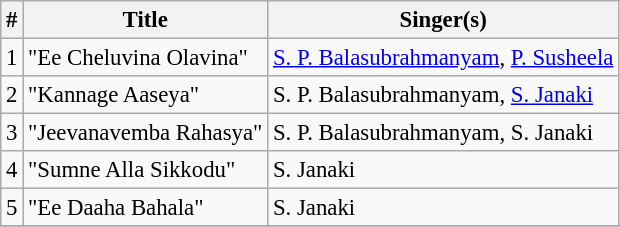<table class="wikitable" style="font-size:95%;">
<tr>
<th>#</th>
<th>Title</th>
<th>Singer(s)</th>
</tr>
<tr>
<td>1</td>
<td>"Ee Cheluvina Olavina"</td>
<td><a href='#'>S. P. Balasubrahmanyam</a>, <a href='#'>P. Susheela</a></td>
</tr>
<tr>
<td>2</td>
<td>"Kannage Aaseya"</td>
<td>S. P. Balasubrahmanyam, <a href='#'>S. Janaki</a></td>
</tr>
<tr>
<td>3</td>
<td>"Jeevanavemba Rahasya"</td>
<td>S. P. Balasubrahmanyam, S. Janaki</td>
</tr>
<tr>
<td>4</td>
<td>"Sumne Alla Sikkodu"</td>
<td>S. Janaki</td>
</tr>
<tr>
<td>5</td>
<td>"Ee Daaha Bahala"</td>
<td>S. Janaki</td>
</tr>
<tr>
</tr>
</table>
